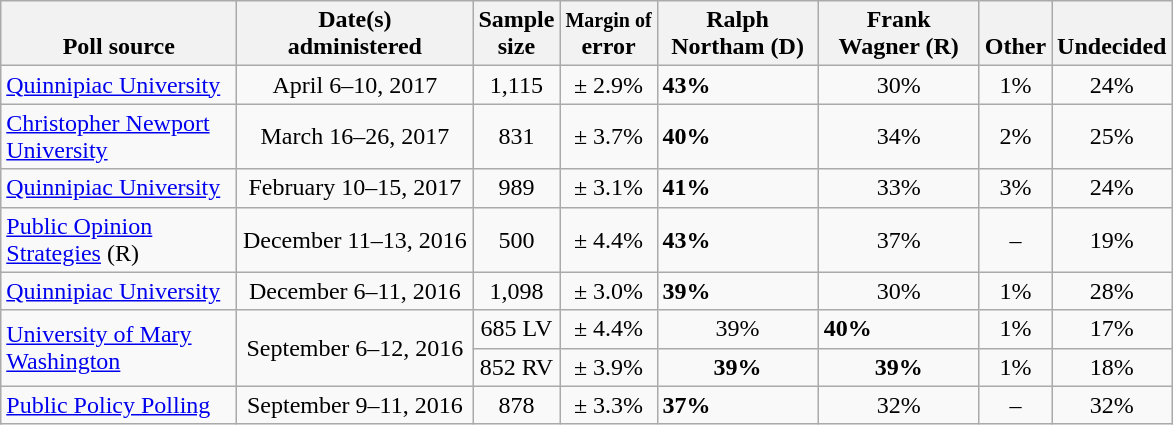<table class="wikitable">
<tr valign= bottom>
<th style="width:150px;">Poll source</th>
<th style="width:150px;">Date(s)<br>administered</th>
<th class=small>Sample<br>size</th>
<th><small>Margin of</small><br>error</th>
<th style="width:100px;">Ralph<br>Northam (D)</th>
<th style="width:100px;">Frank<br>Wagner (R)</th>
<th style="width:40px;">Other</th>
<th style="width:40px;">Undecided</th>
</tr>
<tr>
<td><a href='#'>Quinnipiac University</a></td>
<td align=center>April 6–10, 2017</td>
<td align=center>1,115</td>
<td align=center>± 2.9%</td>
<td><strong>43%</strong></td>
<td align=center>30%</td>
<td align=center>1%</td>
<td align=center>24%</td>
</tr>
<tr>
<td><a href='#'>Christopher Newport University</a></td>
<td align=center>March 16–26, 2017</td>
<td align=center>831</td>
<td align=center>± 3.7%</td>
<td><strong>40%</strong></td>
<td align=center>34%</td>
<td align=center>2%</td>
<td align=center>25%</td>
</tr>
<tr>
<td><a href='#'>Quinnipiac University</a></td>
<td align=center>February 10–15, 2017</td>
<td align=center>989</td>
<td align=center>± 3.1%</td>
<td><strong>41%</strong></td>
<td align=center>33%</td>
<td align=center>3%</td>
<td align=center>24%</td>
</tr>
<tr>
<td><a href='#'>Public Opinion Strategies</a> (R)</td>
<td align=center>December 11–13, 2016</td>
<td align=center>500</td>
<td align=center>± 4.4%</td>
<td><strong>43%</strong></td>
<td align=center>37%</td>
<td align=center>–</td>
<td align=center>19%</td>
</tr>
<tr>
<td><a href='#'>Quinnipiac University</a></td>
<td align=center>December 6–11, 2016</td>
<td align=center>1,098</td>
<td align=center>± 3.0%</td>
<td><strong>39%</strong></td>
<td align=center>30%</td>
<td align=center>1%</td>
<td align=center>28%</td>
</tr>
<tr>
<td rowspan=2><a href='#'>University of Mary Washington</a></td>
<td align=center rowspan=2>September 6–12, 2016</td>
<td align=center>685 LV</td>
<td align=center>± 4.4%</td>
<td align=center>39%</td>
<td><strong>40%</strong></td>
<td align=center>1%</td>
<td align=center>17%</td>
</tr>
<tr>
<td align=center>852 RV</td>
<td align=center>± 3.9%</td>
<td align=center><strong>39%</strong></td>
<td align=center><strong>39%</strong></td>
<td align=center>1%</td>
<td align=center>18%</td>
</tr>
<tr>
<td><a href='#'>Public Policy Polling</a></td>
<td align=center>September 9–11, 2016</td>
<td align=center>878</td>
<td align=center>± 3.3%</td>
<td><strong>37%</strong></td>
<td align=center>32%</td>
<td align=center>–</td>
<td align=center>32%</td>
</tr>
</table>
